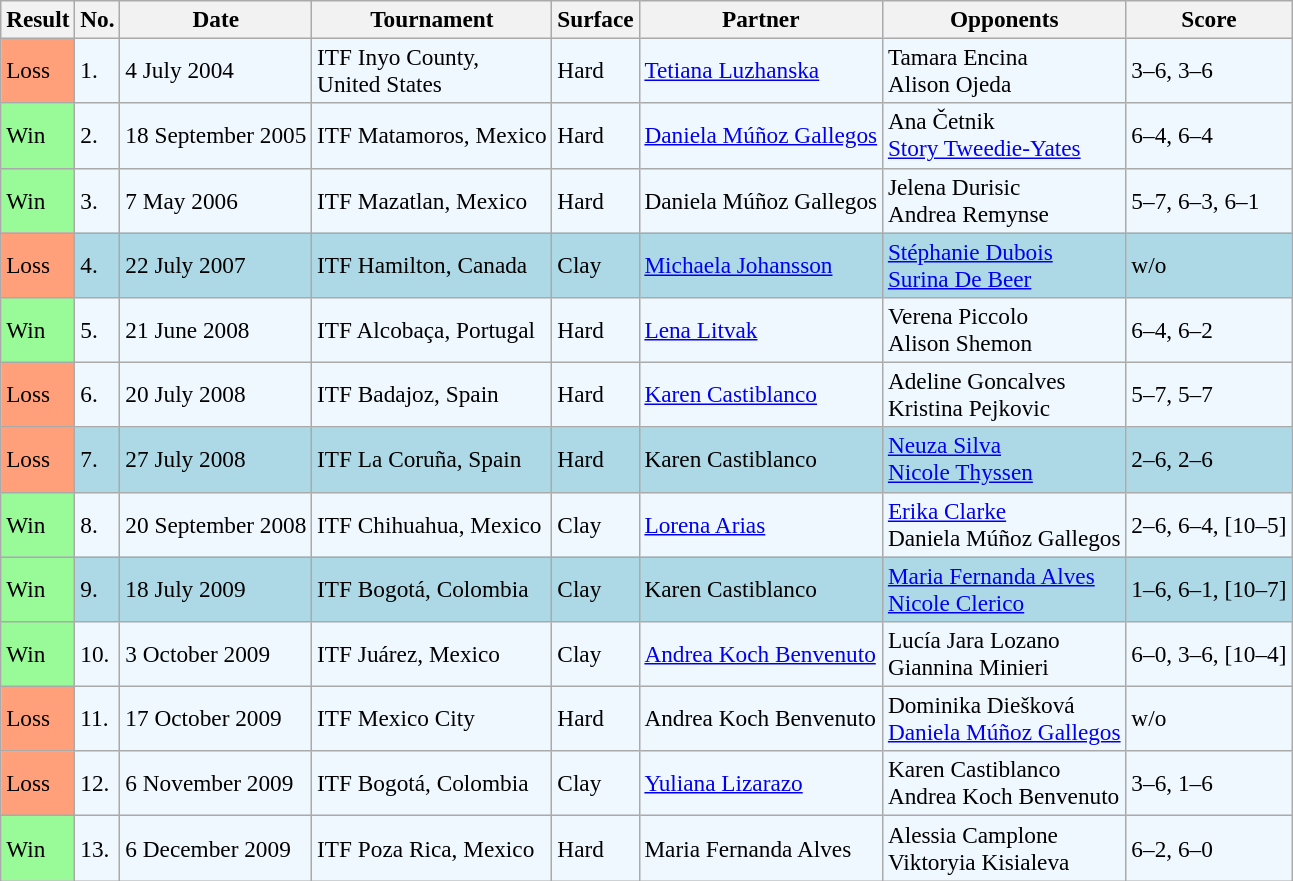<table class="sortable wikitable" style="font-size:97%;">
<tr>
<th>Result</th>
<th>No.</th>
<th>Date</th>
<th>Tournament</th>
<th>Surface</th>
<th>Partner</th>
<th>Opponents</th>
<th class="unsortable">Score</th>
</tr>
<tr style="background:#f0f8ff;">
<td style="background:#ffa07a;">Loss</td>
<td>1.</td>
<td>4 July 2004</td>
<td>ITF Inyo County, <br>United States</td>
<td>Hard</td>
<td> <a href='#'>Tetiana Luzhanska</a></td>
<td> Tamara Encina <br>  Alison Ojeda</td>
<td>3–6, 3–6</td>
</tr>
<tr style="background:#f0f8ff;">
<td style="background:#98fb98;">Win</td>
<td>2.</td>
<td>18 September 2005</td>
<td>ITF Matamoros, Mexico</td>
<td>Hard</td>
<td> <a href='#'>Daniela Múñoz Gallegos</a></td>
<td> Ana Četnik <br>  <a href='#'>Story Tweedie-Yates</a></td>
<td>6–4, 6–4</td>
</tr>
<tr style="background:#f0f8ff;">
<td style="background:#98fb98;">Win</td>
<td>3.</td>
<td>7 May 2006</td>
<td>ITF Mazatlan, Mexico</td>
<td>Hard</td>
<td> Daniela Múñoz Gallegos</td>
<td> Jelena Durisic <br>  Andrea Remynse</td>
<td>5–7, 6–3, 6–1</td>
</tr>
<tr style="background:lightblue;">
<td style="background:#ffa07a;">Loss</td>
<td>4.</td>
<td>22 July 2007</td>
<td>ITF Hamilton, Canada</td>
<td>Clay</td>
<td> <a href='#'>Michaela Johansson</a></td>
<td> <a href='#'>Stéphanie Dubois</a> <br>  <a href='#'>Surina De Beer</a></td>
<td>w/o</td>
</tr>
<tr style="background:#f0f8ff;">
<td style="background:#98fb98;">Win</td>
<td>5.</td>
<td>21 June 2008</td>
<td>ITF Alcobaça, Portugal</td>
<td>Hard</td>
<td> <a href='#'>Lena Litvak</a></td>
<td> Verena Piccolo <br>  Alison Shemon</td>
<td>6–4, 6–2</td>
</tr>
<tr style="background:#f0f8ff;">
<td style="background:#ffa07a;">Loss</td>
<td>6.</td>
<td>20 July 2008</td>
<td>ITF Badajoz, Spain</td>
<td>Hard</td>
<td> <a href='#'>Karen Castiblanco</a></td>
<td> Adeline Goncalves <br>  Kristina Pejkovic</td>
<td>5–7, 5–7</td>
</tr>
<tr style="background:lightblue;">
<td style="background:#ffa07a;">Loss</td>
<td>7.</td>
<td>27 July 2008</td>
<td>ITF La Coruña, Spain</td>
<td>Hard</td>
<td> Karen Castiblanco</td>
<td> <a href='#'>Neuza Silva</a> <br>  <a href='#'>Nicole Thyssen</a></td>
<td>2–6, 2–6</td>
</tr>
<tr style="background:#f0f8ff;">
<td style="background:#98fb98;">Win</td>
<td>8.</td>
<td>20 September 2008</td>
<td>ITF Chihuahua, Mexico</td>
<td>Clay</td>
<td> <a href='#'>Lorena Arias</a></td>
<td> <a href='#'>Erika Clarke</a> <br>  Daniela Múñoz Gallegos</td>
<td>2–6, 6–4, [10–5]</td>
</tr>
<tr style="background:lightblue;">
<td style="background:#98fb98;">Win</td>
<td>9.</td>
<td>18 July 2009</td>
<td>ITF Bogotá, Colombia</td>
<td>Clay</td>
<td> Karen Castiblanco</td>
<td> <a href='#'>Maria Fernanda Alves</a> <br>  <a href='#'>Nicole Clerico</a></td>
<td>1–6, 6–1, [10–7]</td>
</tr>
<tr style="background:#f0f8ff;">
<td style="background:#98fb98;">Win</td>
<td>10.</td>
<td>3 October 2009</td>
<td>ITF Juárez, Mexico</td>
<td>Clay</td>
<td> <a href='#'>Andrea Koch Benvenuto</a></td>
<td> Lucía Jara Lozano <br>  Giannina Minieri</td>
<td>6–0, 3–6, [10–4]</td>
</tr>
<tr style="background:#f0f8ff;">
<td style="background:#ffa07a;">Loss</td>
<td>11.</td>
<td>17 October 2009</td>
<td>ITF Mexico City</td>
<td>Hard</td>
<td> Andrea Koch Benvenuto</td>
<td> Dominika Diešková <br>  <a href='#'>Daniela Múñoz Gallegos</a></td>
<td>w/o</td>
</tr>
<tr style="background:#f0f8ff;">
<td style="background:#ffa07a;">Loss</td>
<td>12.</td>
<td>6 November 2009</td>
<td>ITF Bogotá, Colombia</td>
<td>Clay</td>
<td> <a href='#'>Yuliana Lizarazo</a></td>
<td> Karen Castiblanco <br>  Andrea Koch Benvenuto</td>
<td>3–6, 1–6</td>
</tr>
<tr style="background:#f0f8ff;">
<td style="background:#98fb98;">Win</td>
<td>13.</td>
<td>6 December 2009</td>
<td>ITF Poza Rica, Mexico</td>
<td>Hard</td>
<td> Maria Fernanda Alves</td>
<td> Alessia Camplone <br>  Viktoryia Kisialeva</td>
<td>6–2, 6–0</td>
</tr>
</table>
